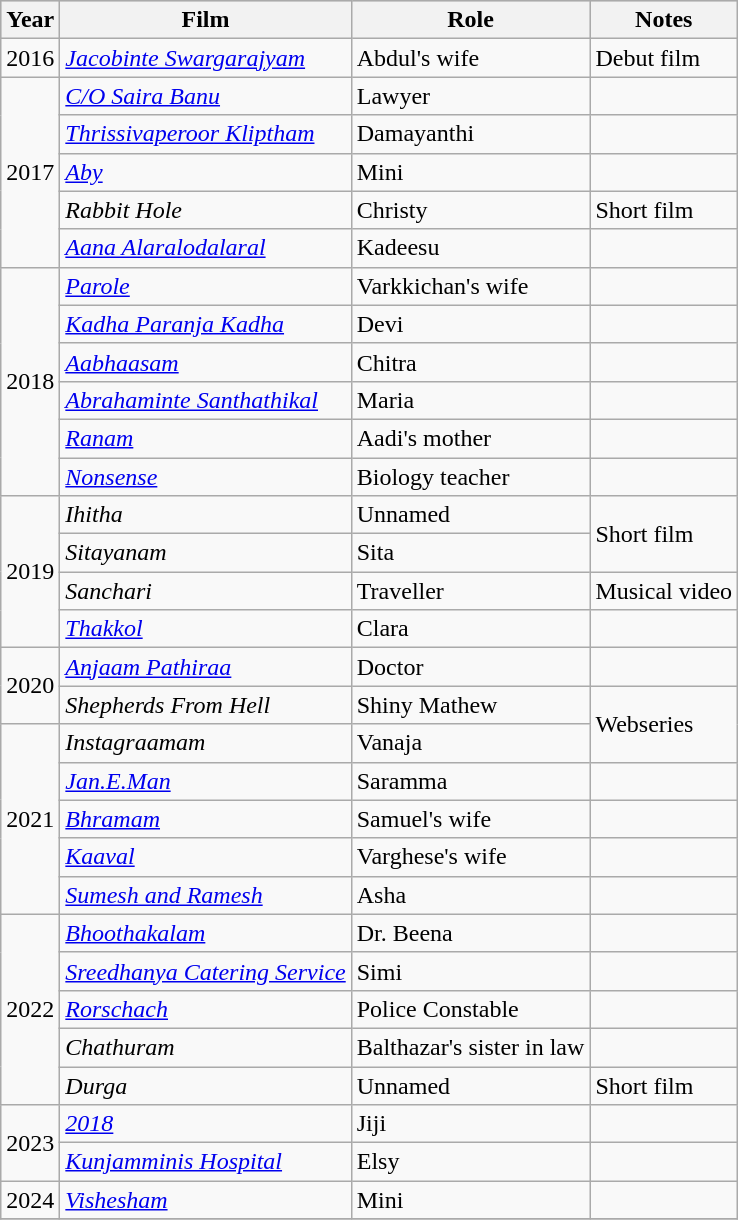<table class="wikitable">
<tr style="background:#ccc; text-align:center;">
<th scope="col">Year</th>
<th scope="col">Film</th>
<th scope="col">Role</th>
<th scope="col">Notes</th>
</tr>
<tr>
<td>2016</td>
<td><em><a href='#'>Jacobinte Swargarajyam</a></em></td>
<td>Abdul's wife</td>
<td>Debut film</td>
</tr>
<tr>
<td rowspan="5">2017</td>
<td><em><a href='#'>C/O Saira Banu</a></em></td>
<td>Lawyer</td>
<td></td>
</tr>
<tr>
<td><em><a href='#'>Thrissivaperoor Kliptham</a></em></td>
<td>Damayanthi</td>
<td></td>
</tr>
<tr>
<td><em><a href='#'>Aby</a></em></td>
<td>Mini</td>
<td></td>
</tr>
<tr>
<td><em>Rabbit Hole</em></td>
<td>Christy</td>
<td>Short film</td>
</tr>
<tr>
<td><em><a href='#'>Aana Alaralodalaral</a></em></td>
<td>Kadeesu</td>
<td></td>
</tr>
<tr>
<td rowspan="6">2018</td>
<td><em><a href='#'>Parole</a></em></td>
<td>Varkkichan's wife</td>
<td></td>
</tr>
<tr>
<td><em><a href='#'>Kadha Paranja Kadha</a></em></td>
<td>Devi</td>
<td></td>
</tr>
<tr>
<td><em><a href='#'>Aabhaasam</a></em></td>
<td>Chitra</td>
<td></td>
</tr>
<tr>
<td><em><a href='#'>Abrahaminte Santhathikal</a></em></td>
<td>Maria</td>
<td></td>
</tr>
<tr>
<td><em><a href='#'>Ranam</a></em></td>
<td>Aadi's mother</td>
<td></td>
</tr>
<tr>
<td><em><a href='#'>Nonsense</a></em></td>
<td>Biology teacher</td>
<td></td>
</tr>
<tr>
<td rowspan="4">2019</td>
<td><em>Ihitha</em></td>
<td>Unnamed</td>
<td rowspan="2">Short film</td>
</tr>
<tr>
<td><em>Sitayanam</em></td>
<td>Sita</td>
</tr>
<tr>
<td><em>Sanchari</em></td>
<td>Traveller</td>
<td>Musical video</td>
</tr>
<tr>
<td><em><a href='#'>Thakkol</a></em></td>
<td>Clara</td>
<td></td>
</tr>
<tr>
<td rowspan="2">2020</td>
<td><em><a href='#'>Anjaam Pathiraa</a></em></td>
<td>Doctor</td>
<td></td>
</tr>
<tr>
<td><em>Shepherds From Hell</em></td>
<td>Shiny Mathew</td>
<td rowspan="2">Webseries</td>
</tr>
<tr>
<td rowspan="5">2021</td>
<td><em>Instagraamam</em></td>
<td>Vanaja</td>
</tr>
<tr>
<td><em><a href='#'>Jan.E.Man</a></em></td>
<td>Saramma</td>
<td></td>
</tr>
<tr>
<td><em><a href='#'>Bhramam</a></em></td>
<td>Samuel's wife</td>
<td></td>
</tr>
<tr>
<td><em><a href='#'>Kaaval</a></em></td>
<td>Varghese's wife</td>
<td></td>
</tr>
<tr>
<td><em><a href='#'>Sumesh and Ramesh</a></em></td>
<td>Asha</td>
<td></td>
</tr>
<tr>
<td rowspan="5">2022</td>
<td><em><a href='#'>Bhoothakalam</a></em></td>
<td>Dr. Beena</td>
<td></td>
</tr>
<tr>
<td><em><a href='#'>Sreedhanya Catering Service</a></em></td>
<td>Simi</td>
<td></td>
</tr>
<tr>
<td><em><a href='#'>Rorschach</a></em></td>
<td>Police Constable</td>
<td></td>
</tr>
<tr>
<td><em>Chathuram</em></td>
<td>Balthazar's  sister in law</td>
<td></td>
</tr>
<tr>
<td><em>Durga </em></td>
<td>Unnamed</td>
<td>Short film</td>
</tr>
<tr>
<td rowspan="2">2023</td>
<td><em><a href='#'> 2018</a></em></td>
<td>Jiji</td>
<td></td>
</tr>
<tr>
<td><em><a href='#'>Kunjamminis Hospital</a></em></td>
<td>Elsy</td>
<td></td>
</tr>
<tr>
<td>2024</td>
<td><em><a href='#'>Vishesham</a></em></td>
<td>Mini</td>
<td></td>
</tr>
<tr>
</tr>
</table>
